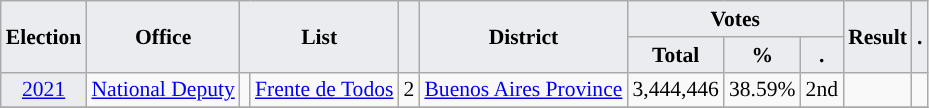<table class="wikitable" style="font-size:90%; text-align:center;">
<tr>
<th style="background-color:#EAECF0;" rowspan=2>Election</th>
<th style="background-color:#EAECF0;" rowspan=2>Office</th>
<th style="background-color:#EAECF0;" colspan=2 rowspan=2>List</th>
<th style="background-color:#EAECF0;" rowspan=2></th>
<th style="background-color:#EAECF0;" rowspan=2>District</th>
<th style="background-color:#EAECF0;" colspan=3>Votes</th>
<th style="background-color:#EAECF0;" rowspan=2>Result</th>
<th style="background-color:#EAECF0;" rowspan=2>.</th>
</tr>
<tr>
<th style="background-color:#EAECF0;">Total</th>
<th style="background-color:#EAECF0;">%</th>
<th style="background-color:#EAECF0;">.</th>
</tr>
<tr>
<td style="background-color:#EAECF0;"><a href='#'>2021</a></td>
<td><a href='#'>National Deputy</a></td>
<td style="background-color:"></td>
<td><a href='#'>Frente de Todos</a></td>
<td>2</td>
<td><a href='#'>Buenos Aires Province</a></td>
<td>3,444,446</td>
<td>38.59%</td>
<td>2nd</td>
<td></td>
<td></td>
</tr>
<tr>
</tr>
</table>
